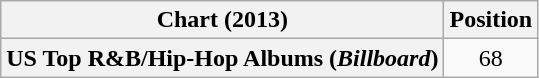<table class="wikitable sortable plainrowheaders" style="text-align:center">
<tr>
<th scope="col">Chart (2013)</th>
<th scope="col">Position</th>
</tr>
<tr>
<th scope="row">US Top R&B/Hip-Hop Albums (<em>Billboard</em>)</th>
<td style="text-align:center;">68</td>
</tr>
</table>
